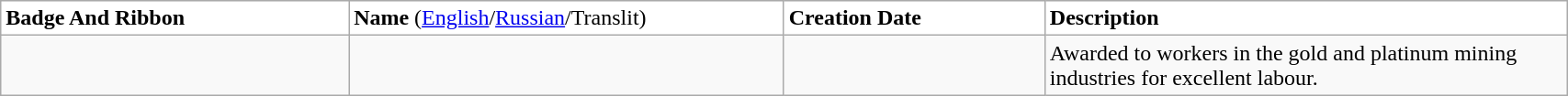<table class="wikitable" width="90%">
<tr>
<td width="20%" bgcolor="#FFFFFF"><strong>Badge And Ribbon</strong></td>
<td width="25%" bgcolor="#FFFFFF"><strong>Name</strong> (<a href='#'>English</a>/<a href='#'>Russian</a>/Translit)</td>
<td width="15%" bgcolor="#FFFFFF"><strong>Creation Date</strong></td>
<td width="30%" bgcolor="#FFFFFF"><strong>Description</strong></td>
</tr>
<tr>
<td></td>
<td></td>
<td></td>
<td>Awarded to workers in the gold and platinum mining industries for excellent labour.</td>
</tr>
</table>
